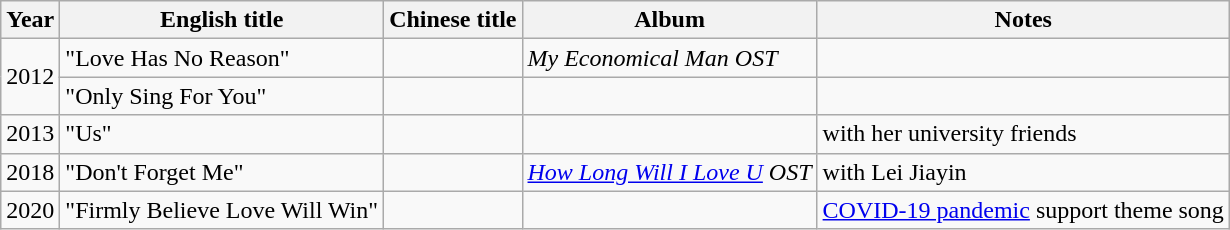<table class="wikitable sortable">
<tr>
<th>Year</th>
<th>English title</th>
<th>Chinese title</th>
<th>Album</th>
<th>Notes</th>
</tr>
<tr>
<td ROWSPAN=2>2012</td>
<td>"Love Has No Reason"</td>
<td></td>
<td><em>My Economical Man OST</em></td>
<td></td>
</tr>
<tr>
<td>"Only Sing For You"</td>
<td></td>
<td></td>
<td></td>
</tr>
<tr>
<td>2013</td>
<td>"Us"</td>
<td></td>
<td></td>
<td>with her university friends</td>
</tr>
<tr>
<td>2018</td>
<td>"Don't Forget Me"</td>
<td></td>
<td><em><a href='#'>How Long Will I Love U</a> OST</em></td>
<td>with Lei Jiayin</td>
</tr>
<tr>
<td>2020</td>
<td>"Firmly Believe Love Will Win"</td>
<td></td>
<td></td>
<td><a href='#'>COVID-19 pandemic</a> support theme song</td>
</tr>
</table>
